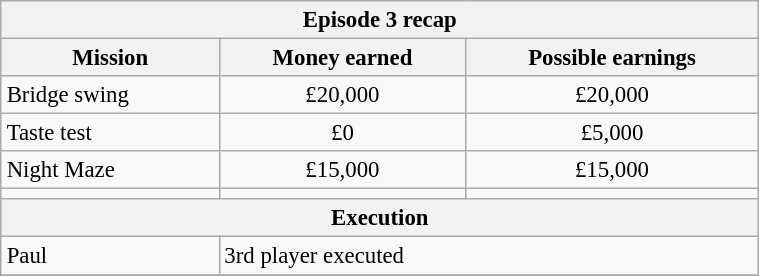<table class="wikitable" style="font-size: 95%; margin: 10px" align="right" width="40%">
<tr>
<th colspan=3>Episode 3 recap</th>
</tr>
<tr>
<th>Mission</th>
<th>Money earned</th>
<th>Possible earnings</th>
</tr>
<tr>
<td>Bridge swing</td>
<td align="center">£20,000</td>
<td align="center">£20,000</td>
</tr>
<tr>
<td>Taste test</td>
<td align="center">£0</td>
<td align="center">£5,000</td>
</tr>
<tr>
<td>Night Maze</td>
<td align="center">£15,000</td>
<td align="center">£15,000</td>
</tr>
<tr>
<td><strong></strong></td>
<td align="center"><strong></strong></td>
<td align="center"><strong></strong></td>
</tr>
<tr>
<th colspan=3>Execution</th>
</tr>
<tr>
<td>Paul</td>
<td colspan=2>3rd player executed</td>
</tr>
<tr>
</tr>
</table>
